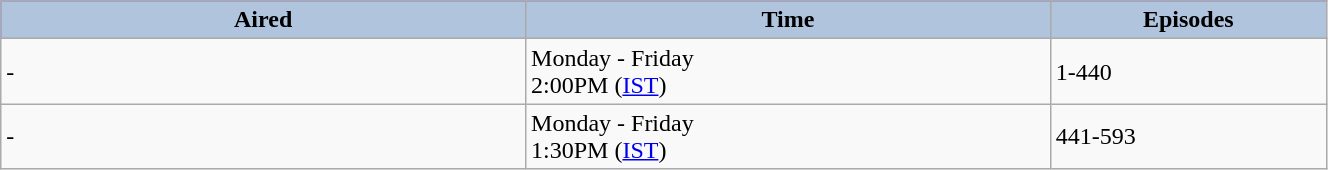<table class="wikitable" width="70%">
<tr bgcolor="blue">
<th style="width:100pt; background:LightSteelBlue;">Aired</th>
<th style="width:100pt; background:LightSteelBlue;">Time</th>
<th style="width:50pt; background:LightSteelBlue;">Episodes</th>
</tr>
<tr>
<td> - </td>
<td>Monday - Friday <br> 2:00PM (<a href='#'>IST</a>)</td>
<td>1-440</td>
</tr>
<tr>
<td> - </td>
<td>Monday - Friday <br> 1:30PM (<a href='#'>IST</a>)</td>
<td>441-593</td>
</tr>
</table>
